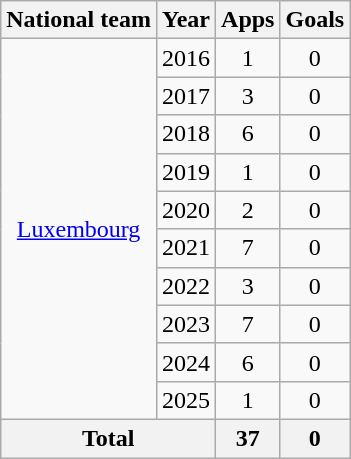<table class=wikitable style="text-align:center">
<tr>
<th>National team</th>
<th>Year</th>
<th>Apps</th>
<th>Goals</th>
</tr>
<tr>
<td rowspan=10><a href='#'>Luxembourg</a></td>
<td>2016</td>
<td>1</td>
<td>0</td>
</tr>
<tr>
<td>2017</td>
<td>3</td>
<td>0</td>
</tr>
<tr>
<td>2018</td>
<td>6</td>
<td>0</td>
</tr>
<tr>
<td>2019</td>
<td>1</td>
<td>0</td>
</tr>
<tr>
<td>2020</td>
<td>2</td>
<td>0</td>
</tr>
<tr>
<td>2021</td>
<td>7</td>
<td>0</td>
</tr>
<tr>
<td>2022</td>
<td>3</td>
<td>0</td>
</tr>
<tr>
<td>2023</td>
<td>7</td>
<td>0</td>
</tr>
<tr>
<td>2024</td>
<td>6</td>
<td>0</td>
</tr>
<tr>
<td>2025</td>
<td>1</td>
<td>0</td>
</tr>
<tr>
<th colspan=2>Total</th>
<th>37</th>
<th>0</th>
</tr>
</table>
